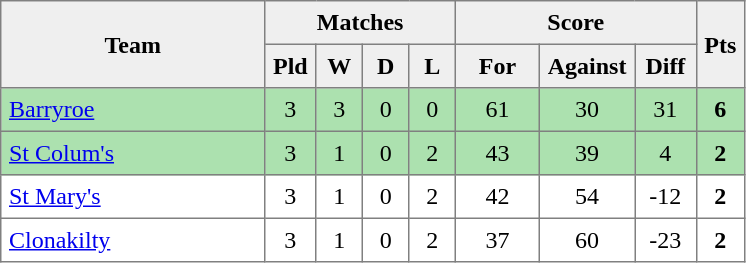<table style=border-collapse:collapse border=1 cellspacing=0 cellpadding=5>
<tr align=center bgcolor=#efefef>
<th rowspan=2 width=165>Team</th>
<th colspan=4>Matches</th>
<th colspan=3>Score</th>
<th rowspan=2width=20>Pts</th>
</tr>
<tr align=center bgcolor=#efefef>
<th width=20>Pld</th>
<th width=20>W</th>
<th width=20>D</th>
<th width=20>L</th>
<th width=45>For</th>
<th width=45>Against</th>
<th width=30>Diff</th>
</tr>
<tr align=center style="background:#ACE1AF;">
<td style="text-align:left;"><a href='#'>Barryroe</a></td>
<td>3</td>
<td>3</td>
<td>0</td>
<td>0</td>
<td>61</td>
<td>30</td>
<td>31</td>
<td><strong>6</strong></td>
</tr>
<tr align=center style="background:#ACE1AF;">
<td style="text-align:left;"><a href='#'>St Colum's</a></td>
<td>3</td>
<td>1</td>
<td>0</td>
<td>2</td>
<td>43</td>
<td>39</td>
<td>4</td>
<td><strong>2</strong></td>
</tr>
<tr align=center>
<td style="text-align:left;"><a href='#'>St Mary's</a></td>
<td>3</td>
<td>1</td>
<td>0</td>
<td>2</td>
<td>42</td>
<td>54</td>
<td>-12</td>
<td><strong>2</strong></td>
</tr>
<tr align=center>
<td style="text-align:left;"><a href='#'>Clonakilty</a></td>
<td>3</td>
<td>1</td>
<td>0</td>
<td>2</td>
<td>37</td>
<td>60</td>
<td>-23</td>
<td><strong>2</strong></td>
</tr>
</table>
